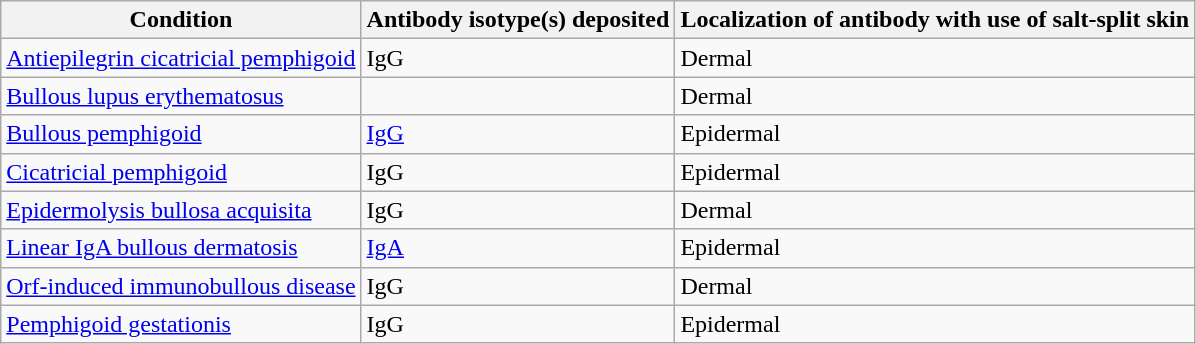<table class="wikitable">
<tr>
<th>Condition</th>
<th>Antibody isotype(s) deposited</th>
<th>Localization of antibody with use of salt-split skin</th>
</tr>
<tr>
<td><a href='#'>Antiepilegrin cicatricial pemphigoid</a></td>
<td>IgG</td>
<td>Dermal</td>
</tr>
<tr>
<td><a href='#'>Bullous lupus erythematosus</a></td>
<td></td>
<td>Dermal</td>
</tr>
<tr>
<td><a href='#'>Bullous pemphigoid</a></td>
<td><a href='#'>IgG</a></td>
<td>Epidermal</td>
</tr>
<tr>
<td><a href='#'>Cicatricial pemphigoid</a></td>
<td>IgG</td>
<td>Epidermal</td>
</tr>
<tr>
<td><a href='#'>Epidermolysis bullosa acquisita</a></td>
<td>IgG</td>
<td>Dermal</td>
</tr>
<tr>
<td><a href='#'>Linear IgA bullous dermatosis</a></td>
<td><a href='#'>IgA</a></td>
<td>Epidermal</td>
</tr>
<tr>
<td><a href='#'>Orf-induced immunobullous disease</a></td>
<td>IgG</td>
<td>Dermal</td>
</tr>
<tr>
<td><a href='#'>Pemphigoid gestationis</a></td>
<td>IgG</td>
<td>Epidermal</td>
</tr>
</table>
